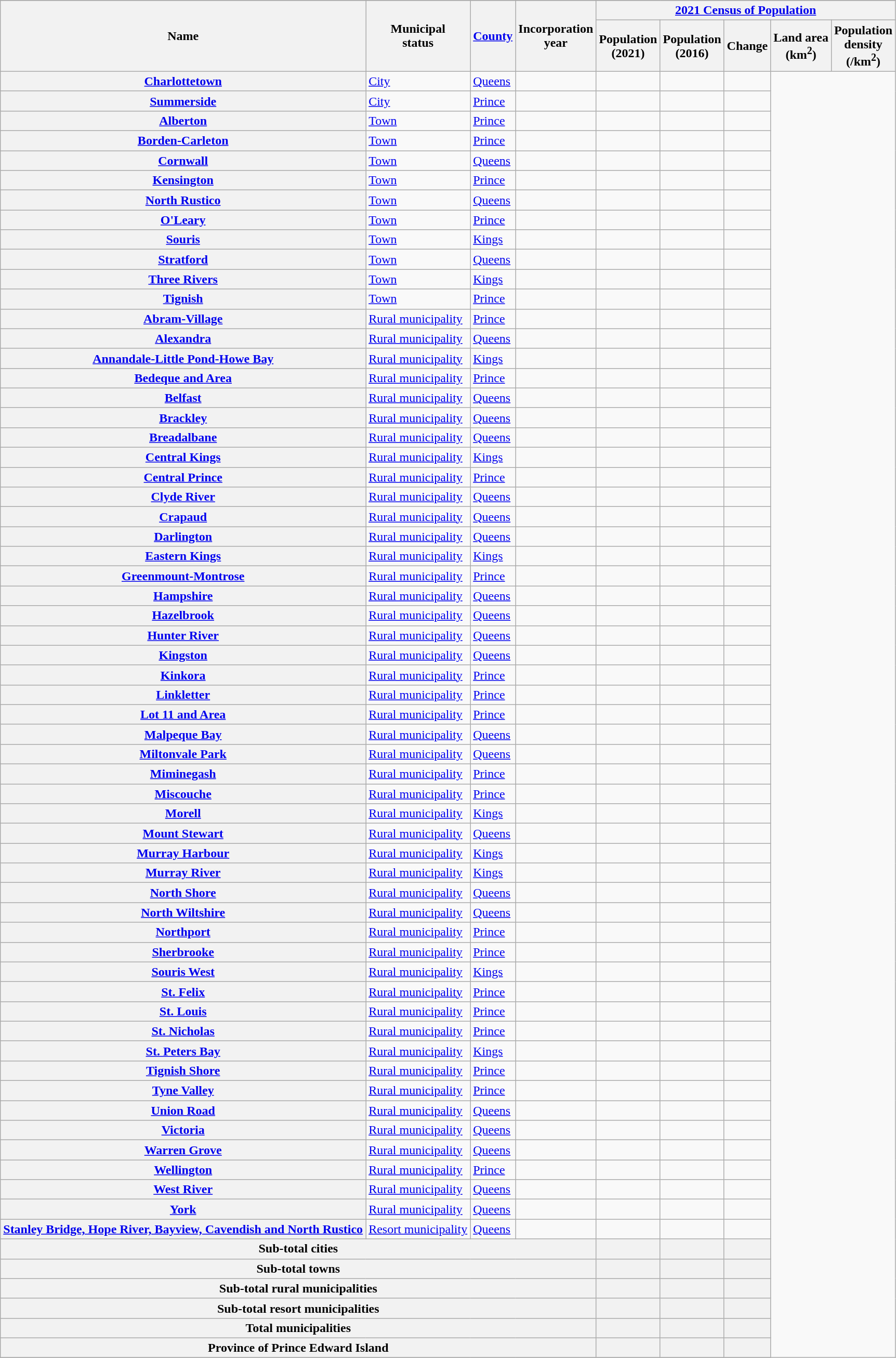<table class="wikitable sortable sticky-header-multi" style=text-align:center" style="margin:1em auto;">
<tr class="sorttop" align="center">
</tr>
<tr>
<th scope="col" rowspan=2>Name</th>
<th scope="col" rowspan=2>Municipal<br>status</th>
<th scope="col" rowspan=2><a href='#'>County</a></th>
<th scope="col" rowspan=2>Incorporation<br>year</th>
<th scope="colgroup" colspan=5><a href='#'>2021 Census of Population</a></th>
</tr>
<tr>
<th scope="col" data-sort-type="number">Population<br>(2021)</th>
<th scope="col" data-sort-type="number">Population<br>(2016)</th>
<th scope="col" data-sort-type="number">Change<br></th>
<th scope="col" data-sort-type="number">Land area<br>(km<sup>2</sup>)</th>
<th scope="col" data-sort-type="number">Population<br>density<br>(/km<sup>2</sup>)</th>
</tr>
<tr>
<th scope="row"><a href='#'>Charlottetown</a></th>
<td><a href='#'>City</a></td>
<td><a href='#'>Queens</a></td>
<td align=center></td>
<td></td>
<td align=right></td>
<td align=right></td>
</tr>
<tr>
<th scope="row"><a href='#'>Summerside</a></th>
<td><a href='#'>City</a></td>
<td><a href='#'>Prince</a></td>
<td align=center></td>
<td></td>
<td align=right></td>
<td align=right></td>
</tr>
<tr>
<th scope="row"><a href='#'>Alberton</a></th>
<td><a href='#'>Town</a></td>
<td><a href='#'>Prince</a></td>
<td align=center></td>
<td></td>
<td align=right></td>
<td align=right></td>
</tr>
<tr>
<th scope="row"><a href='#'>Borden-Carleton</a></th>
<td><a href='#'>Town</a></td>
<td><a href='#'>Prince</a></td>
<td align=center></td>
<td></td>
<td align=right></td>
<td align=right></td>
</tr>
<tr>
<th scope="row"><a href='#'>Cornwall</a></th>
<td><a href='#'>Town</a></td>
<td><a href='#'>Queens</a></td>
<td align=center></td>
<td></td>
<td align=right></td>
<td align=right></td>
</tr>
<tr>
<th scope="row"><a href='#'>Kensington</a></th>
<td><a href='#'>Town</a></td>
<td><a href='#'>Prince</a></td>
<td align=center></td>
<td></td>
<td align=right></td>
<td align=right></td>
</tr>
<tr>
<th scope="row"><a href='#'>North Rustico</a></th>
<td><a href='#'>Town</a></td>
<td><a href='#'>Queens</a></td>
<td align=center></td>
<td></td>
<td align=right></td>
<td align=right></td>
</tr>
<tr>
<th scope="row"><a href='#'>O'Leary</a></th>
<td><a href='#'>Town</a></td>
<td><a href='#'>Prince</a></td>
<td align=center></td>
<td></td>
<td align=right></td>
<td align=right></td>
</tr>
<tr>
<th scope="row"><a href='#'>Souris</a></th>
<td><a href='#'>Town</a></td>
<td><a href='#'>Kings</a></td>
<td align=center></td>
<td></td>
<td align=right></td>
<td align=right></td>
</tr>
<tr>
<th scope="row"><a href='#'>Stratford</a></th>
<td><a href='#'>Town</a></td>
<td><a href='#'>Queens</a></td>
<td align=center></td>
<td></td>
<td align=right></td>
<td align=right></td>
</tr>
<tr>
<th scope="row"><a href='#'>Three Rivers</a></th>
<td><a href='#'>Town</a></td>
<td><a href='#'>Kings</a></td>
<td align=center></td>
<td></td>
<td align=right></td>
<td align=right></td>
</tr>
<tr>
<th scope="row"><a href='#'>Tignish</a></th>
<td><a href='#'>Town</a></td>
<td><a href='#'>Prince</a></td>
<td align=center></td>
<td></td>
<td align=right></td>
<td align=right></td>
</tr>
<tr>
<th scope="row"><a href='#'>Abram-Village</a></th>
<td><a href='#'>Rural municipality</a></td>
<td><a href='#'>Prince</a></td>
<td align=center></td>
<td></td>
<td align=right></td>
<td align=right></td>
</tr>
<tr>
<th scope="row"><a href='#'>Alexandra</a></th>
<td><a href='#'>Rural municipality</a></td>
<td><a href='#'>Queens</a></td>
<td align=center></td>
<td></td>
<td align=right></td>
<td align=right></td>
</tr>
<tr>
<th scope="row"><a href='#'>Annandale-Little Pond-Howe Bay</a></th>
<td><a href='#'>Rural municipality</a></td>
<td><a href='#'>Kings</a></td>
<td align=center></td>
<td></td>
<td align=right></td>
<td align=right></td>
</tr>
<tr>
<th scope="row"><a href='#'>Bedeque and Area</a></th>
<td><a href='#'>Rural municipality</a></td>
<td><a href='#'>Prince</a></td>
<td align=center></td>
<td></td>
<td align=right></td>
<td align=right></td>
</tr>
<tr>
<th scope="row"><a href='#'>Belfast</a></th>
<td><a href='#'>Rural municipality</a></td>
<td><a href='#'>Queens</a></td>
<td align=center></td>
<td></td>
<td align=right></td>
<td align=right></td>
</tr>
<tr>
<th scope="row"><a href='#'>Brackley</a></th>
<td><a href='#'>Rural municipality</a></td>
<td><a href='#'>Queens</a></td>
<td align=center></td>
<td></td>
<td align=right></td>
<td align=right></td>
</tr>
<tr>
<th scope="row"><a href='#'>Breadalbane</a></th>
<td><a href='#'>Rural municipality</a></td>
<td><a href='#'>Queens</a></td>
<td align=center></td>
<td></td>
<td align=right></td>
<td align=right></td>
</tr>
<tr>
<th scope="row"><a href='#'>Central Kings</a></th>
<td><a href='#'>Rural municipality</a></td>
<td><a href='#'>Kings</a></td>
<td align=center></td>
<td></td>
<td align=right></td>
<td align=right></td>
</tr>
<tr>
<th scope="row"><a href='#'>Central Prince</a></th>
<td><a href='#'>Rural municipality</a></td>
<td><a href='#'>Prince</a></td>
<td align=center></td>
<td></td>
<td align=right></td>
<td align=right></td>
</tr>
<tr>
<th scope="row"><a href='#'>Clyde River</a></th>
<td><a href='#'>Rural municipality</a></td>
<td><a href='#'>Queens</a></td>
<td align=center></td>
<td></td>
<td align=right></td>
<td align=right></td>
</tr>
<tr>
<th scope="row"><a href='#'>Crapaud</a></th>
<td><a href='#'>Rural municipality</a></td>
<td><a href='#'>Queens</a></td>
<td align=center></td>
<td></td>
<td align=right></td>
<td align=right></td>
</tr>
<tr>
<th scope="row"><a href='#'>Darlington</a></th>
<td><a href='#'>Rural municipality</a></td>
<td><a href='#'>Queens</a></td>
<td align=center></td>
<td></td>
<td align=right></td>
<td align=right></td>
</tr>
<tr>
<th scope="row"><a href='#'>Eastern Kings</a></th>
<td><a href='#'>Rural municipality</a></td>
<td><a href='#'>Kings</a></td>
<td align=center></td>
<td></td>
<td align=right></td>
<td align=right></td>
</tr>
<tr>
<th scope="row"><a href='#'>Greenmount-Montrose</a></th>
<td><a href='#'>Rural municipality</a></td>
<td><a href='#'>Prince</a></td>
<td align=center></td>
<td></td>
<td align=right></td>
<td align=right></td>
</tr>
<tr>
<th scope="row"><a href='#'>Hampshire</a></th>
<td><a href='#'>Rural municipality</a></td>
<td><a href='#'>Queens</a></td>
<td align=center></td>
<td></td>
<td align=right></td>
<td align=right></td>
</tr>
<tr>
<th scope="row"><a href='#'>Hazelbrook</a></th>
<td><a href='#'>Rural municipality</a></td>
<td><a href='#'>Queens</a></td>
<td align=center></td>
<td></td>
<td align=right></td>
<td align=right></td>
</tr>
<tr>
<th scope="row"><a href='#'>Hunter River</a></th>
<td><a href='#'>Rural municipality</a></td>
<td><a href='#'>Queens</a></td>
<td align=center></td>
<td></td>
<td align=right></td>
<td align=right></td>
</tr>
<tr>
<th scope="row"><a href='#'>Kingston</a></th>
<td><a href='#'>Rural municipality</a></td>
<td><a href='#'>Queens</a></td>
<td align=center></td>
<td></td>
<td align=right></td>
<td align=right></td>
</tr>
<tr>
<th scope="row"><a href='#'>Kinkora</a></th>
<td><a href='#'>Rural municipality</a></td>
<td><a href='#'>Prince</a></td>
<td align=center></td>
<td></td>
<td align=right></td>
<td align=right></td>
</tr>
<tr>
<th scope="row"><a href='#'>Linkletter</a></th>
<td><a href='#'>Rural municipality</a></td>
<td><a href='#'>Prince</a></td>
<td align=center></td>
<td></td>
<td align=right></td>
<td align=right></td>
</tr>
<tr>
<th scope="row"><a href='#'>Lot 11 and Area</a></th>
<td><a href='#'>Rural municipality</a></td>
<td><a href='#'>Prince</a></td>
<td align=center></td>
<td></td>
<td align=right></td>
<td align=right></td>
</tr>
<tr>
<th scope="row"><a href='#'>Malpeque Bay</a></th>
<td><a href='#'>Rural municipality</a></td>
<td><a href='#'>Queens</a></td>
<td align=center></td>
<td></td>
<td align=right></td>
<td align=right></td>
</tr>
<tr>
<th scope="row"><a href='#'>Miltonvale Park</a></th>
<td><a href='#'>Rural municipality</a></td>
<td><a href='#'>Queens</a></td>
<td align=center></td>
<td></td>
<td align=right></td>
<td align=right></td>
</tr>
<tr>
<th scope="row"><a href='#'>Miminegash</a></th>
<td><a href='#'>Rural municipality</a></td>
<td><a href='#'>Prince</a></td>
<td align=center></td>
<td></td>
<td align=right></td>
<td align=right></td>
</tr>
<tr>
<th scope="row"><a href='#'>Miscouche</a></th>
<td><a href='#'>Rural municipality</a></td>
<td><a href='#'>Prince</a></td>
<td align=center></td>
<td></td>
<td align=right></td>
<td align=right></td>
</tr>
<tr>
<th scope="row"><a href='#'>Morell</a></th>
<td><a href='#'>Rural municipality</a></td>
<td><a href='#'>Kings</a></td>
<td align=center></td>
<td></td>
<td align=right></td>
<td align=right></td>
</tr>
<tr>
<th scope="row"><a href='#'>Mount Stewart</a></th>
<td><a href='#'>Rural municipality</a></td>
<td><a href='#'>Queens</a></td>
<td align=center></td>
<td></td>
<td align=right></td>
<td align=right></td>
</tr>
<tr>
<th scope="row"><a href='#'>Murray Harbour</a></th>
<td><a href='#'>Rural municipality</a></td>
<td><a href='#'>Kings</a></td>
<td align=center></td>
<td></td>
<td align=right></td>
<td align=right></td>
</tr>
<tr>
<th scope="row"><a href='#'>Murray River</a></th>
<td><a href='#'>Rural municipality</a></td>
<td><a href='#'>Kings</a></td>
<td align=center></td>
<td></td>
<td align=right></td>
<td align=right></td>
</tr>
<tr>
<th scope="row"><a href='#'>North Shore</a></th>
<td><a href='#'>Rural municipality</a></td>
<td><a href='#'>Queens</a></td>
<td align=center></td>
<td></td>
<td align=right></td>
<td align=right></td>
</tr>
<tr>
<th scope="row"><a href='#'>North Wiltshire</a></th>
<td><a href='#'>Rural municipality</a></td>
<td><a href='#'>Queens</a></td>
<td align=center></td>
<td></td>
<td align=right></td>
<td align=right></td>
</tr>
<tr>
<th scope="row"><a href='#'>Northport</a></th>
<td><a href='#'>Rural municipality</a></td>
<td><a href='#'>Prince</a></td>
<td align=center></td>
<td></td>
<td align=right></td>
<td align=right></td>
</tr>
<tr>
<th scope="row"><a href='#'>Sherbrooke</a></th>
<td><a href='#'>Rural municipality</a></td>
<td><a href='#'>Prince</a></td>
<td align=center></td>
<td></td>
<td align=right></td>
<td align=right></td>
</tr>
<tr>
<th scope="row"><a href='#'>Souris West</a></th>
<td><a href='#'>Rural municipality</a></td>
<td><a href='#'>Kings</a></td>
<td align=center></td>
<td></td>
<td align=right></td>
<td align=right></td>
</tr>
<tr>
<th scope="row"><a href='#'>St. Felix</a></th>
<td><a href='#'>Rural municipality</a></td>
<td><a href='#'>Prince</a></td>
<td align=center></td>
<td></td>
<td align=right></td>
<td align=right></td>
</tr>
<tr>
<th scope="row"><a href='#'>St. Louis</a></th>
<td><a href='#'>Rural municipality</a></td>
<td><a href='#'>Prince</a></td>
<td align=center></td>
<td></td>
<td align=right></td>
<td align=right></td>
</tr>
<tr>
<th scope="row"><a href='#'>St. Nicholas</a></th>
<td><a href='#'>Rural municipality</a></td>
<td><a href='#'>Prince</a></td>
<td align=center></td>
<td></td>
<td align=right></td>
<td align=right></td>
</tr>
<tr>
<th scope="row"><a href='#'>St. Peters Bay</a></th>
<td><a href='#'>Rural municipality</a></td>
<td><a href='#'>Kings</a></td>
<td align=center></td>
<td></td>
<td align=right></td>
<td align=right></td>
</tr>
<tr>
<th scope="row"><a href='#'>Tignish Shore</a></th>
<td><a href='#'>Rural municipality</a></td>
<td><a href='#'>Prince</a></td>
<td align=center></td>
<td></td>
<td align=right></td>
<td align=right></td>
</tr>
<tr>
<th scope="row"><a href='#'>Tyne Valley</a></th>
<td><a href='#'>Rural municipality</a></td>
<td><a href='#'>Prince</a></td>
<td align=center></td>
<td></td>
<td align=right></td>
<td align=right></td>
</tr>
<tr>
<th scope="row"><a href='#'>Union Road</a></th>
<td><a href='#'>Rural municipality</a></td>
<td><a href='#'>Queens</a></td>
<td align=center></td>
<td></td>
<td align=right></td>
<td align=right></td>
</tr>
<tr>
<th scope="row"><a href='#'>Victoria</a></th>
<td><a href='#'>Rural municipality</a></td>
<td><a href='#'>Queens</a></td>
<td align=center></td>
<td></td>
<td align=right></td>
<td align=right></td>
</tr>
<tr>
<th scope="row"><a href='#'>Warren Grove</a></th>
<td><a href='#'>Rural municipality</a></td>
<td><a href='#'>Queens</a></td>
<td align=center></td>
<td></td>
<td align=right></td>
<td align=right></td>
</tr>
<tr>
<th scope="row"><a href='#'>Wellington</a></th>
<td><a href='#'>Rural municipality</a></td>
<td><a href='#'>Prince</a></td>
<td align=center></td>
<td></td>
<td align=right></td>
<td align=right></td>
</tr>
<tr>
<th scope="row"><a href='#'>West River</a></th>
<td><a href='#'>Rural municipality</a></td>
<td><a href='#'>Queens</a></td>
<td align=center></td>
<td></td>
<td align=right></td>
<td align=right></td>
</tr>
<tr>
<th scope="row"><a href='#'>York</a></th>
<td><a href='#'>Rural municipality</a></td>
<td><a href='#'>Queens</a></td>
<td align=center></td>
<td></td>
<td align=right></td>
<td align=right></td>
</tr>
<tr>
<th scope="row"><a href='#'>Stanley Bridge, Hope River, Bayview, Cavendish and North Rustico</a></th>
<td><a href='#'>Resort municipality</a></td>
<td><a href='#'>Queens</a></td>
<td align=center></td>
<td></td>
<td align=right></td>
<td align=right></td>
</tr>
<tr class="sortbottom" align="center" style="background-color:#f2f2f2">
<th scope="row" style="text-align:center" colspan=4><strong>Sub-total cities</strong></th>
<td></td>
<td align="right"><strong></strong></td>
<td align="right"><strong></strong></td>
</tr>
<tr class="sortbottom" align="center" style="background-color:#f2f2f2">
<th scope="row" style="text-align:center" colspan=4><strong>Sub-total towns</strong></th>
<td></td>
<td align="right"><strong></strong></td>
<td align="right"><strong></strong></td>
</tr>
<tr class="sortbottom" align="center" style="background-color:#f2f2f2">
<th scope="row" style="text-align:center" colspan=4><strong>Sub-total rural municipalities</strong></th>
<td></td>
<td align="right"><strong></strong></td>
<td align="right"><strong></strong></td>
</tr>
<tr class="sortbottom" align="center" style="background-color:#f2f2f2">
<th scope="row" style="text-align:center" colspan=4><strong>Sub-total resort municipalities</strong></th>
<td></td>
<td align="right"><strong></strong></td>
<td align="right"><strong></strong></td>
</tr>
<tr class="sortbottom" align="center" style="background-color:#f2f2f2">
<th scope="row" style="text-align:center" colspan=4><strong>Total municipalities</strong></th>
<td></td>
<td align="right"><strong></strong></td>
<td align="right"><strong></strong></td>
</tr>
<tr class="sortbottom" align="center" style="background-color:#f2f2f2">
<th scope="row" style="text-align:center" colspan=4><strong>Province of Prince Edward Island</strong></th>
<td></td>
<td align="right"><strong></strong></td>
<td align="right"><strong></strong></td>
</tr>
<tr>
</tr>
</table>
